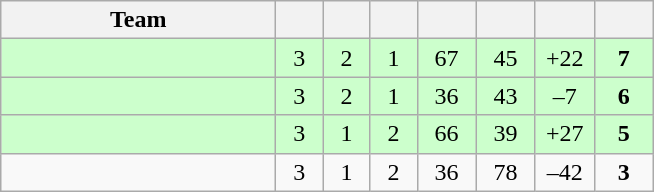<table class="wikitable" style="text-align:center;">
<tr>
<th style="width:11.0em;">Team</th>
<th style="width:1.5em;"></th>
<th style="width:1.5em;"></th>
<th style="width:1.5em;"></th>
<th style="width:2.0em;"></th>
<th style="width:2.0em;"></th>
<th style="width:2.0em;"></th>
<th style="width:2.0em;"></th>
</tr>
<tr bgcolor=#cfc>
<td align="left"></td>
<td>3</td>
<td>2</td>
<td>1</td>
<td>67</td>
<td>45</td>
<td>+22</td>
<td><strong>7</strong></td>
</tr>
<tr bgcolor=#cfc>
<td align="left"></td>
<td>3</td>
<td>2</td>
<td>1</td>
<td>36</td>
<td>43</td>
<td>–7</td>
<td><strong>6</strong></td>
</tr>
<tr bgcolor=#cfc>
<td align="left"></td>
<td>3</td>
<td>1</td>
<td>2</td>
<td>66</td>
<td>39</td>
<td>+27</td>
<td><strong>5</strong></td>
</tr>
<tr>
<td align="left"></td>
<td>3</td>
<td>1</td>
<td>2</td>
<td>36</td>
<td>78</td>
<td>–42</td>
<td><strong>3</strong></td>
</tr>
</table>
